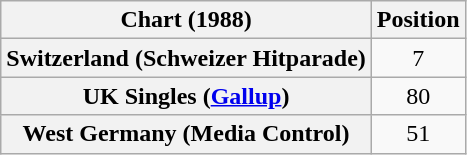<table class="wikitable sortable plainrowheaders" style="text-align:center">
<tr>
<th scope="col">Chart (1988)</th>
<th scope="col">Position</th>
</tr>
<tr>
<th scope="row">Switzerland (Schweizer Hitparade)</th>
<td>7</td>
</tr>
<tr>
<th scope="row">UK Singles (<a href='#'>Gallup</a>)</th>
<td>80</td>
</tr>
<tr>
<th scope="row">West Germany (Media Control)</th>
<td>51</td>
</tr>
</table>
